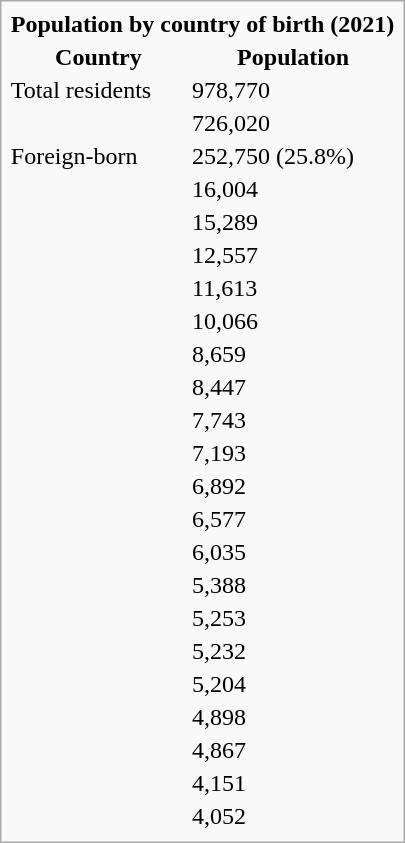<table class="infobox mw-collapsible mw-collapsed" style="float:center;">
<tr>
<td colspan="2"><strong>Population by country of birth (2021)</strong></td>
</tr>
<tr \>
<th>Country</th>
<th>Population</th>
</tr>
<tr>
<td>Total residents</td>
<td>978,770</td>
</tr>
<tr>
<td></td>
<td>726,020</td>
</tr>
<tr>
<td>Foreign-born</td>
<td>252,750 (25.8%)</td>
</tr>
<tr>
<td></td>
<td>16,004</td>
</tr>
<tr>
<td></td>
<td>15,289</td>
</tr>
<tr>
<td></td>
<td>12,557</td>
</tr>
<tr>
<td></td>
<td>11,613</td>
</tr>
<tr>
<td></td>
<td>10,066</td>
</tr>
<tr>
<td></td>
<td>8,659</td>
</tr>
<tr>
<td></td>
<td>8,447</td>
</tr>
<tr>
<td></td>
<td>7,743</td>
</tr>
<tr>
<td></td>
<td>7,193</td>
</tr>
<tr>
<td></td>
<td>6,892</td>
</tr>
<tr>
<td></td>
<td>6,577</td>
</tr>
<tr>
<td></td>
<td>6,035</td>
</tr>
<tr>
<td></td>
<td>5,388</td>
</tr>
<tr>
<td></td>
<td>5,253</td>
</tr>
<tr>
<td></td>
<td>5,232</td>
</tr>
<tr>
<td></td>
<td>5,204</td>
</tr>
<tr>
<td></td>
<td>4,898</td>
</tr>
<tr>
<td></td>
<td>4,867</td>
</tr>
<tr>
<td></td>
<td>4,151</td>
</tr>
<tr>
<td></td>
<td>4,052</td>
</tr>
<tr>
</tr>
</table>
